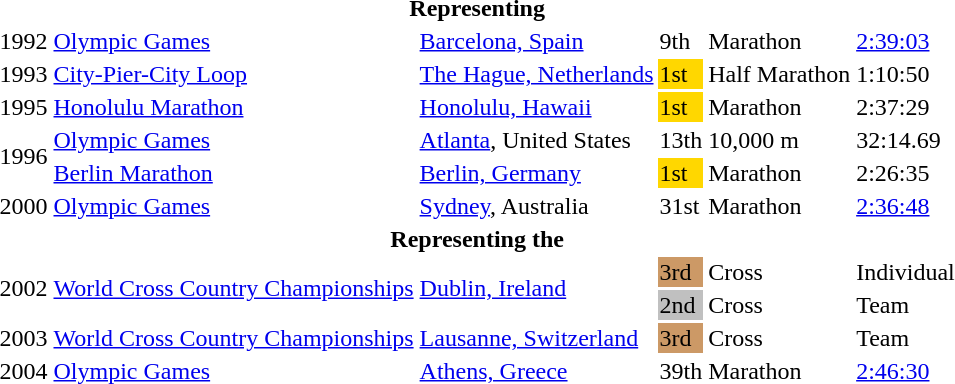<table>
<tr>
<th colspan="6">Representing </th>
</tr>
<tr>
<td>1992</td>
<td><a href='#'>Olympic Games</a></td>
<td><a href='#'>Barcelona, Spain</a></td>
<td>9th</td>
<td>Marathon</td>
<td><a href='#'>2:39:03</a></td>
</tr>
<tr>
<td>1993</td>
<td><a href='#'>City-Pier-City Loop</a></td>
<td><a href='#'>The Hague, Netherlands</a></td>
<td style="background:gold;">1st</td>
<td>Half Marathon</td>
<td>1:10:50</td>
</tr>
<tr>
<td>1995</td>
<td><a href='#'>Honolulu Marathon</a></td>
<td><a href='#'>Honolulu, Hawaii</a></td>
<td style="background:gold;">1st</td>
<td>Marathon</td>
<td>2:37:29</td>
</tr>
<tr>
<td rowspan=2>1996</td>
<td><a href='#'>Olympic Games</a></td>
<td><a href='#'>Atlanta</a>, United States</td>
<td>13th</td>
<td>10,000 m</td>
<td>32:14.69</td>
</tr>
<tr>
<td><a href='#'>Berlin Marathon</a></td>
<td><a href='#'>Berlin, Germany</a></td>
<td style="background:gold;">1st</td>
<td>Marathon</td>
<td>2:26:35</td>
</tr>
<tr>
<td>2000</td>
<td><a href='#'>Olympic Games</a></td>
<td><a href='#'>Sydney</a>, Australia</td>
<td>31st</td>
<td>Marathon</td>
<td><a href='#'>2:36:48</a></td>
</tr>
<tr>
<th colspan="6">Representing the </th>
</tr>
<tr>
<td rowspan=2>2002</td>
<td rowspan=2><a href='#'>World Cross Country Championships</a></td>
<td rowspan=2><a href='#'>Dublin, Ireland</a></td>
<td style="background:#c96;">3rd</td>
<td>Cross</td>
<td>Individual</td>
</tr>
<tr>
<td style="background:silver;">2nd</td>
<td>Cross</td>
<td>Team</td>
</tr>
<tr>
<td>2003</td>
<td><a href='#'>World Cross Country Championships</a></td>
<td><a href='#'>Lausanne, Switzerland</a></td>
<td style="background:#c96;">3rd</td>
<td>Cross</td>
<td>Team</td>
</tr>
<tr>
<td>2004</td>
<td><a href='#'>Olympic Games</a></td>
<td><a href='#'>Athens, Greece</a></td>
<td>39th</td>
<td>Marathon</td>
<td><a href='#'>2:46:30</a></td>
</tr>
</table>
